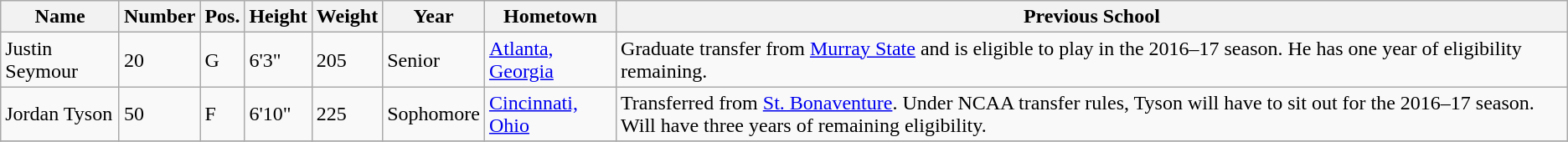<table class="wikitable sortable" border="1">
<tr>
<th>Name</th>
<th>Number</th>
<th>Pos.</th>
<th>Height</th>
<th>Weight</th>
<th>Year</th>
<th>Hometown</th>
<th class="unsortable">Previous School</th>
</tr>
<tr>
<td>Justin Seymour</td>
<td>20</td>
<td>G</td>
<td>6'3"</td>
<td>205</td>
<td>Senior</td>
<td><a href='#'>Atlanta, Georgia</a></td>
<td>Graduate transfer from <a href='#'>Murray State</a> and is eligible to play in the 2016–17 season. He has one year of eligibility remaining.</td>
</tr>
<tr>
<td>Jordan Tyson</td>
<td>50</td>
<td>F</td>
<td>6'10"</td>
<td>225</td>
<td>Sophomore</td>
<td><a href='#'>Cincinnati, Ohio</a></td>
<td>Transferred from <a href='#'>St. Bonaventure</a>. Under NCAA transfer rules, Tyson will have to sit out for the 2016–17 season. Will have three years of remaining eligibility.</td>
</tr>
<tr>
</tr>
</table>
